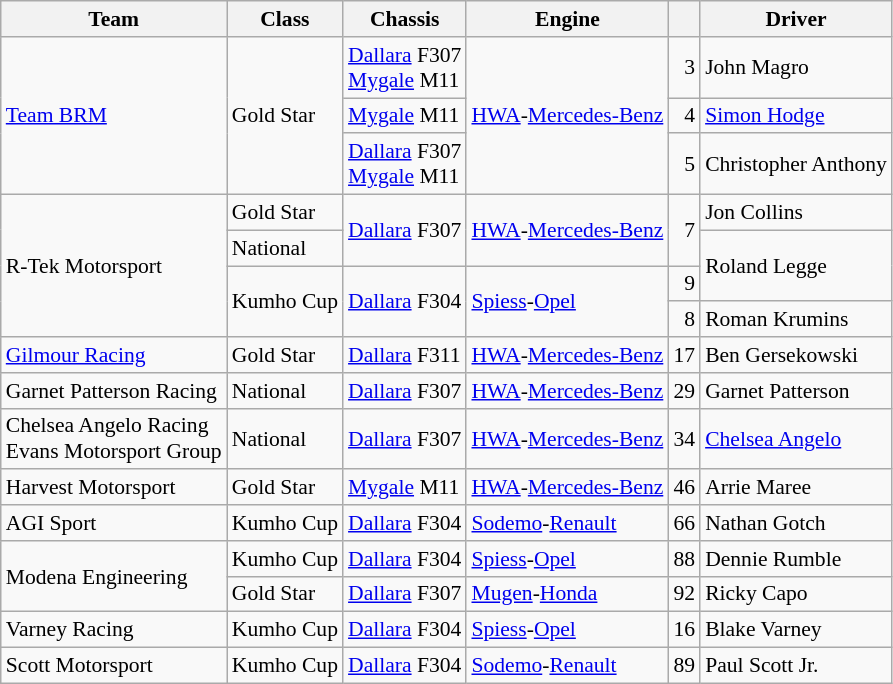<table class="wikitable" style="font-size: 90%;">
<tr>
<th>Team</th>
<th>Class</th>
<th>Chassis</th>
<th>Engine</th>
<th></th>
<th>Driver</th>
</tr>
<tr>
<td rowspan=3><a href='#'>Team BRM</a></td>
<td rowspan=3>Gold Star</td>
<td><a href='#'>Dallara</a> F307<br> <a href='#'>Mygale</a> M11</td>
<td rowspan=3><a href='#'>HWA</a>-<a href='#'>Mercedes-Benz</a></td>
<td align=right>3</td>
<td> John Magro</td>
</tr>
<tr>
<td><a href='#'>Mygale</a> M11</td>
<td align=right>4</td>
<td> <a href='#'>Simon Hodge</a></td>
</tr>
<tr>
<td><a href='#'>Dallara</a> F307<br><a href='#'>Mygale</a> M11</td>
<td align=right>5</td>
<td> Christopher Anthony</td>
</tr>
<tr>
<td rowspan=4>R-Tek Motorsport</td>
<td>Gold Star</td>
<td rowspan=2><a href='#'>Dallara</a> F307</td>
<td rowspan=2><a href='#'>HWA</a>-<a href='#'>Mercedes-Benz</a></td>
<td rowspan=2 align=right>7</td>
<td> Jon Collins</td>
</tr>
<tr>
<td>National</td>
<td rowspan=2> Roland Legge</td>
</tr>
<tr>
<td rowspan=2>Kumho Cup</td>
<td rowspan=2><a href='#'>Dallara</a> F304</td>
<td rowspan=2><a href='#'>Spiess</a>-<a href='#'>Opel</a></td>
<td align=right>9</td>
</tr>
<tr>
<td align=right>8</td>
<td> Roman Krumins</td>
</tr>
<tr>
<td><a href='#'>Gilmour Racing</a></td>
<td>Gold Star</td>
<td><a href='#'>Dallara</a> F311</td>
<td><a href='#'>HWA</a>-<a href='#'>Mercedes-Benz</a></td>
<td align=right>17</td>
<td> Ben Gersekowski</td>
</tr>
<tr>
<td>Garnet Patterson Racing</td>
<td>National</td>
<td><a href='#'>Dallara</a> F307</td>
<td><a href='#'>HWA</a>-<a href='#'>Mercedes-Benz</a></td>
<td align=right>29</td>
<td> Garnet Patterson</td>
</tr>
<tr>
<td>Chelsea Angelo Racing<br> Evans Motorsport Group</td>
<td>National</td>
<td><a href='#'>Dallara</a> F307</td>
<td><a href='#'>HWA</a>-<a href='#'>Mercedes-Benz</a></td>
<td align=right>34</td>
<td> <a href='#'>Chelsea Angelo</a></td>
</tr>
<tr>
<td>Harvest Motorsport</td>
<td>Gold Star</td>
<td><a href='#'>Mygale</a> M11</td>
<td><a href='#'>HWA</a>-<a href='#'>Mercedes-Benz</a></td>
<td align=right>46</td>
<td> Arrie Maree</td>
</tr>
<tr>
<td>AGI Sport</td>
<td>Kumho Cup</td>
<td><a href='#'>Dallara</a> F304</td>
<td><a href='#'>Sodemo</a>-<a href='#'>Renault</a></td>
<td align=right>66</td>
<td> Nathan Gotch</td>
</tr>
<tr>
<td rowspan=2>Modena Engineering</td>
<td>Kumho Cup</td>
<td><a href='#'>Dallara</a> F304</td>
<td><a href='#'>Spiess</a>-<a href='#'>Opel</a></td>
<td align=right>88</td>
<td> Dennie Rumble</td>
</tr>
<tr>
<td>Gold Star</td>
<td><a href='#'>Dallara</a> F307</td>
<td><a href='#'>Mugen</a>-<a href='#'>Honda</a></td>
<td align=right>92</td>
<td> Ricky Capo</td>
</tr>
<tr>
<td>Varney Racing</td>
<td>Kumho Cup</td>
<td><a href='#'>Dallara</a> F304</td>
<td><a href='#'>Spiess</a>-<a href='#'>Opel</a></td>
<td align=right>16</td>
<td> Blake Varney</td>
</tr>
<tr>
<td>Scott Motorsport</td>
<td>Kumho Cup</td>
<td><a href='#'>Dallara</a> F304</td>
<td><a href='#'>Sodemo</a>-<a href='#'>Renault</a></td>
<td align=right>89</td>
<td> Paul Scott Jr.</td>
</tr>
</table>
